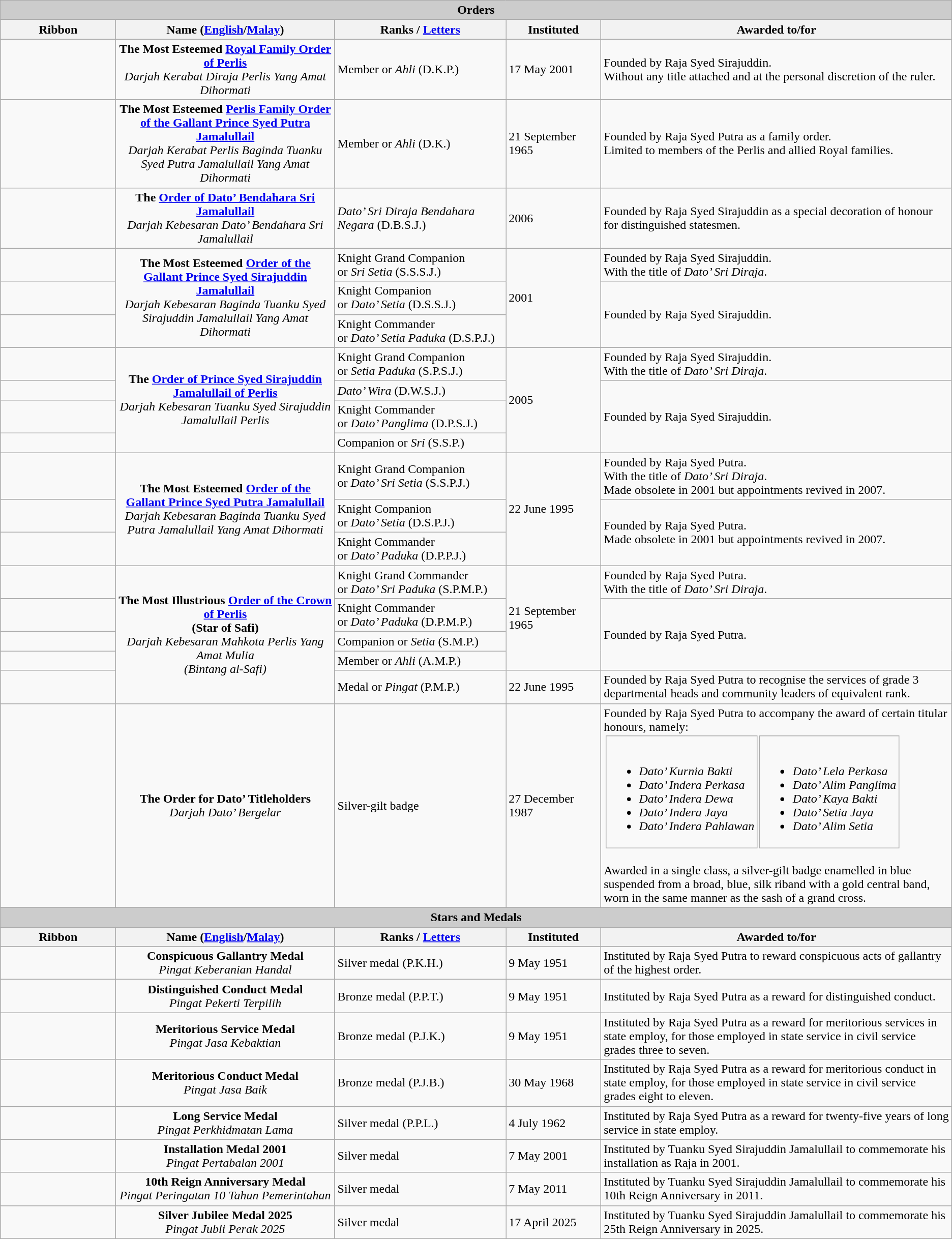<table class="wikitable">
<tr>
<th colspan=5 style="background-color:#cccccc">Orders</th>
</tr>
<tr>
<th width="144px">Ribbon</th>
<th width="23%">Name (<a href='#'>English</a>/<a href='#'>Malay</a>)</th>
<th width="18%">Ranks / <a href='#'>Letters</a></th>
<th width="10%">Instituted</th>
<th>Awarded to/for</th>
</tr>
<tr>
<td align=center></td>
<td align=center><strong>The Most Esteemed <a href='#'>Royal Family Order of Perlis</a></strong> <br> <em>Darjah Kerabat Diraja Perlis Yang Amat Dihormati</em></td>
<td>Member or <em>Ahli</em> (D.K.P.)</td>
<td>17 May 2001</td>
<td>Founded by Raja Syed Sirajuddin. <br> Without any title attached and at the personal discretion of the ruler.</td>
</tr>
<tr>
<td align=center></td>
<td align=center><strong>The Most Esteemed <a href='#'>Perlis Family Order of the Gallant Prince Syed Putra Jamalullail</a></strong> <br> <em>Darjah Kerabat Perlis Baginda Tuanku Syed Putra Jamalullail Yang Amat Dihormati</em></td>
<td>Member or <em>Ahli</em> (D.K.)</td>
<td>21 September 1965</td>
<td>Founded by Raja Syed Putra as a family order. <br> Limited to members of the Perlis and allied Royal families.</td>
</tr>
<tr>
<td align=center></td>
<td align=center><strong>The <a href='#'>Order of Dato’ Bendahara Sri Jamalullail</a></strong> <br> <em>Darjah Kebesaran Dato’ Bendahara Sri Jamalullail</em></td>
<td><em>Dato’ Sri Diraja Bendahara Negara</em> (D.B.S.J.)</td>
<td>2006</td>
<td>Founded by Raja Syed Sirajuddin as a special decoration of honour for distinguished statesmen.</td>
</tr>
<tr>
<td align=center></td>
<td rowspan=3 align=center><strong>The Most Esteemed <a href='#'>Order of the Gallant Prince Syed Sirajuddin Jamalullail</a></strong> <br> <em>Darjah Kebesaran Baginda Tuanku Syed Sirajuddin Jamalullail Yang Amat Dihormati</em></td>
<td>Knight Grand Companion <br> or <em>Sri Setia</em> (S.S.S.J.)</td>
<td rowspan=3>2001</td>
<td>Founded by Raja Syed Sirajuddin. <br> With the title of <em>Dato’ Sri Diraja</em>.</td>
</tr>
<tr>
<td align=center></td>
<td>Knight Companion <br> or <em>Dato’ Setia</em> (D.S.S.J.)</td>
<td rowspan=2>Founded by Raja Syed Sirajuddin.</td>
</tr>
<tr>
<td align=center></td>
<td>Knight Commander <br> or <em>Dato’ Setia Paduka</em> (D.S.P.J.)</td>
</tr>
<tr>
<td align=center></td>
<td rowspan=4 align=center><strong>The <a href='#'>Order of Prince Syed Sirajuddin Jamalullail of Perlis</a></strong> <br> <em>Darjah Kebesaran Tuanku Syed Sirajuddin Jamalullail Perlis</em></td>
<td>Knight Grand Companion <br> or <em>Setia Paduka</em> (S.P.S.J.)</td>
<td rowspan=4>2005</td>
<td>Founded by Raja Syed Sirajuddin. <br> With the title of <em>Dato’ Sri Diraja</em>.</td>
</tr>
<tr>
<td align=center></td>
<td><em>Dato’ Wira</em> (D.W.S.J.)</td>
<td rowspan=3>Founded by Raja Syed Sirajuddin.</td>
</tr>
<tr>
<td align=center></td>
<td>Knight Commander <br> or <em>Dato’ Panglima</em> (D.P.S.J.)</td>
</tr>
<tr>
<td align=center></td>
<td>Companion or <em>Sri</em> (S.S.P.)</td>
</tr>
<tr>
<td align=center></td>
<td rowspan=3 align=center><strong>The Most Esteemed <a href='#'>Order of the Gallant Prince Syed Putra Jamalullail</a></strong> <br> <em>Darjah Kebesaran Baginda Tuanku Syed Putra Jamalullail Yang Amat Dihormati</em></td>
<td>Knight Grand Companion <br> or <em>Dato’ Sri Setia</em> (S.S.P.J.)</td>
<td rowspan=3>22 June 1995</td>
<td>Founded by Raja Syed Putra. <br> With the title of <em>Dato’ Sri Diraja</em>. <br> Made obsolete in 2001 but appointments revived in 2007.</td>
</tr>
<tr>
<td align=center></td>
<td>Knight Companion <br> or <em>Dato’ Setia</em> (D.S.P.J.)</td>
<td rowspan=2>Founded by Raja Syed Putra. <br> Made obsolete in 2001 but appointments revived in 2007.</td>
</tr>
<tr>
<td align=center></td>
<td>Knight Commander <br> or <em>Dato’ Paduka</em> (D.P.P.J.)</td>
</tr>
<tr>
<td align=center></td>
<td rowspan=5 align=center><strong>The Most Illustrious <a href='#'>Order of the Crown of Perlis</a><br>(Star of Safi)</strong> <br> <em>Darjah Kebesaran Mahkota Perlis Yang Amat Mulia<br>(Bintang al-Safi)</em></td>
<td>Knight Grand Commander <br> or <em>Dato’ Sri Paduka</em> (S.P.M.P.)</td>
<td rowspan=4>21 September 1965</td>
<td>Founded by Raja Syed Putra. <br> With the title of <em>Dato’ Sri Diraja</em>.</td>
</tr>
<tr>
<td align=center></td>
<td>Knight Commander <br> or <em>Dato’ Paduka</em> (D.P.M.P.)</td>
<td rowspan=3>Founded by Raja Syed Putra.</td>
</tr>
<tr>
<td align=center></td>
<td>Companion or <em>Setia</em> (S.M.P.)</td>
</tr>
<tr>
<td align=center></td>
<td>Member or <em>Ahli</em> (A.M.P.)</td>
</tr>
<tr>
<td align=center></td>
<td>Medal or <em>Pingat</em> (P.M.P.)</td>
<td>22 June 1995</td>
<td>Founded by Raja Syed Putra to recognise the services of grade 3 departmental heads and community leaders of equivalent rank.</td>
</tr>
<tr>
<td align=center></td>
<td align=center><strong>The Order for Dato’ Titleholders</strong> <br> <em>Darjah Dato’ Bergelar</em></td>
<td>Silver-gilt badge</td>
<td>27 December 1987</td>
<td>Founded by Raja Syed Putra to accompany the award of certain titular honours, namely:<br><table>
<tr>
<td><br><ul><li><em>Dato’ Kurnia Bakti </em></li><li><em>Dato’ Indera Perkasa</em></li><li><em>Dato’ Indera Dewa</em></li><li><em>Dato’ Indera Jaya</em></li><li><em>Dato’ Indera Pahlawan</em></li></ul></td>
<td><br><ul><li><em>Dato’ Lela Perkasa</em></li><li><em>Dato’ Alim Panglima</em></li><li><em>Dato’ Kaya Bakti</em></li><li><em>Dato’ Setia Jaya</em></li><li><em>Dato’ Alim Setia</em></li></ul></td>
</tr>
</table>
<br>Awarded in a single class, a silver-gilt badge enamelled in blue suspended from a broad, blue, silk riband with a gold central band, worn in the same manner as the sash of a grand cross.</td>
</tr>
<tr>
<th colspan=5 style="background-color:#cccccc">Stars and Medals</th>
</tr>
<tr>
<th width="144px">Ribbon</th>
<th width="23%">Name (<a href='#'>English</a>/<a href='#'>Malay</a>)</th>
<th width="18%">Ranks / <a href='#'>Letters</a></th>
<th width="10%">Instituted</th>
<th>Awarded to/for</th>
</tr>
<tr>
<td align=center></td>
<td align=center><strong>Conspicuous Gallantry Medal</strong> <br> <em>Pingat Keberanian Handal</em></td>
<td>Silver medal (P.K.H.)</td>
<td>9 May 1951</td>
<td>Instituted by Raja Syed Putra to reward conspicuous acts of gallantry of the highest order.</td>
</tr>
<tr>
<td align=center></td>
<td align=center><strong>Distinguished Conduct Medal</strong> <br> <em>Pingat Pekerti Terpilih</em></td>
<td>Bronze medal (P.P.T.)</td>
<td>9 May 1951</td>
<td>Instituted by Raja Syed Putra as a reward for distinguished conduct.</td>
</tr>
<tr>
<td align=center></td>
<td align=center><strong>Meritorious Service Medal</strong> <br> <em>Pingat Jasa Kebaktian</em></td>
<td>Bronze medal (P.J.K.)</td>
<td>9 May 1951</td>
<td>Instituted by Raja Syed Putra as a reward for meritorious services in state employ, for those employed in state service in civil service grades three to seven.</td>
</tr>
<tr>
<td align=center></td>
<td align=center><strong>Meritorious Conduct Medal</strong> <br> <em>Pingat Jasa Baik</em></td>
<td>Bronze medal (P.J.B.)</td>
<td>30 May 1968</td>
<td>Instituted by Raja Syed Putra as a reward for meritorious conduct in state employ, for those employed in state service in civil service grades eight to eleven.</td>
</tr>
<tr>
<td align=center></td>
<td align=center><strong>Long Service Medal</strong> <br> <em>Pingat Perkhidmatan Lama</em></td>
<td>Silver medal (P.P.L.)</td>
<td>4 July 1962</td>
<td>Instituted by Raja Syed Putra as a reward for twenty-five years of long service in state employ.</td>
</tr>
<tr>
<td align=center></td>
<td align=center><strong>Installation Medal 2001</strong> <br> <em>Pingat Pertabalan 2001</em></td>
<td>Silver medal</td>
<td>7 May 2001</td>
<td>Instituted by Tuanku Syed Sirajuddin Jamalullail to commemorate his installation as Raja in 2001.</td>
</tr>
<tr>
<td align=center></td>
<td align=center><strong>10th Reign Anniversary Medal</strong> <br> <em>Pingat Peringatan 10 Tahun Pemerintahan</em></td>
<td>Silver medal</td>
<td>7 May 2011</td>
<td>Instituted by Tuanku Syed Sirajuddin Jamalullail to commemorate his 10th Reign Anniversary in 2011.</td>
</tr>
<tr>
<td align=center></td>
<td align=center><strong>Silver Jubilee Medal 2025</strong> <br> <em>Pingat Jubli Perak 2025</em></td>
<td>Silver medal</td>
<td>17 April 2025</td>
<td>Instituted by Tuanku Syed Sirajuddin Jamalullail to commemorate his 25th Reign Anniversary in 2025.</td>
</tr>
</table>
